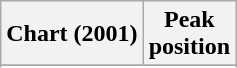<table class="wikitable sortable plainrowheaders" style="text-align:center">
<tr>
<th scope="col">Chart (2001)</th>
<th scope="col">Peak<br>position</th>
</tr>
<tr>
</tr>
<tr>
</tr>
<tr>
</tr>
</table>
